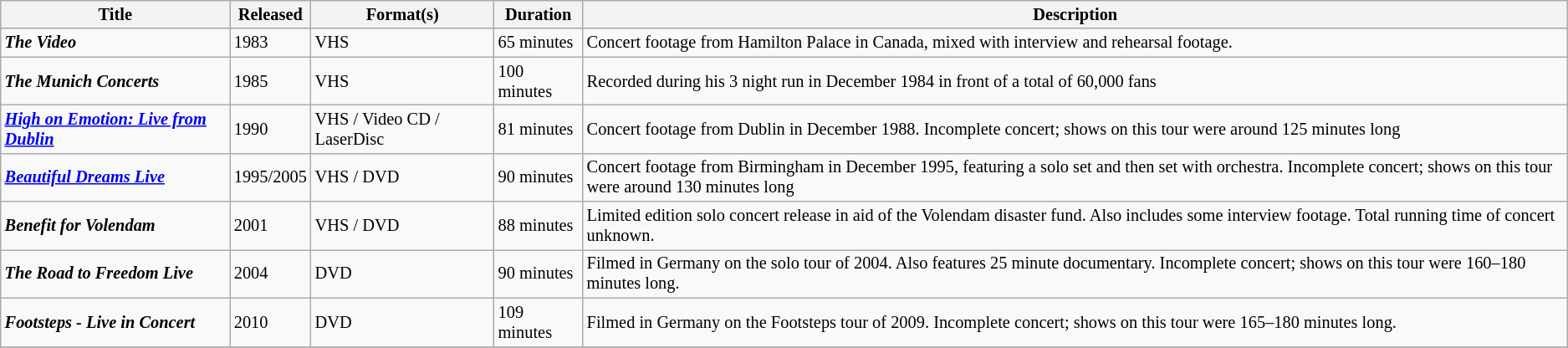<table class="wikitable sortable" border="1" style="font-size: 85%;">
<tr>
<th>Title</th>
<th>Released</th>
<th>Format(s)</th>
<th>Duration</th>
<th>Description</th>
</tr>
<tr>
<td><strong><em>The Video</em></strong></td>
<td>1983</td>
<td>VHS</td>
<td>65 minutes</td>
<td>Concert footage from Hamilton Palace in Canada, mixed with interview and rehearsal footage.</td>
</tr>
<tr>
<td><strong><em>The Munich Concerts</em></strong></td>
<td>1985</td>
<td>VHS</td>
<td>100 minutes</td>
<td>Recorded during his 3 night run in December 1984 in front of a total of 60,000 fans</td>
</tr>
<tr>
<td><strong><em><a href='#'>High on Emotion: Live from Dublin</a></em></strong></td>
<td>1990</td>
<td>VHS / Video CD / LaserDisc</td>
<td>81 minutes</td>
<td>Concert footage from Dublin in December 1988. Incomplete concert; shows on this tour were around 125 minutes long</td>
</tr>
<tr>
<td><strong><em><a href='#'>Beautiful Dreams Live</a></em></strong></td>
<td>1995/2005</td>
<td>VHS / DVD</td>
<td>90 minutes</td>
<td>Concert footage from Birmingham in December 1995, featuring a solo set and then set with orchestra. Incomplete concert; shows on this tour were around 130 minutes long</td>
</tr>
<tr>
<td><strong><em>Benefit for Volendam</em></strong></td>
<td>2001</td>
<td>VHS / DVD</td>
<td>88 minutes</td>
<td>Limited edition solo concert release in aid of the Volendam disaster fund. Also includes some interview footage. Total running time of concert unknown.</td>
</tr>
<tr>
<td><strong><em>The Road to Freedom Live</em></strong></td>
<td>2004</td>
<td>DVD</td>
<td>90 minutes</td>
<td>Filmed in Germany on the solo tour of 2004. Also features 25 minute documentary. Incomplete concert; shows on this tour were 160–180 minutes long.</td>
</tr>
<tr>
<td><strong><em>Footsteps - Live in Concert</em></strong></td>
<td>2010</td>
<td>DVD</td>
<td>109 minutes</td>
<td>Filmed in Germany on the Footsteps tour of 2009. Incomplete concert; shows on this tour were 165–180 minutes long.</td>
</tr>
<tr>
</tr>
</table>
